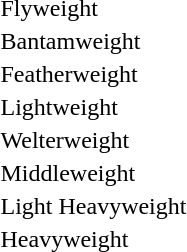<table>
<tr>
<td>Flyweight<br></td>
<td></td>
<td></td>
<td></td>
</tr>
<tr>
<td>Bantamweight<br></td>
<td></td>
<td></td>
<td></td>
</tr>
<tr>
<td>Featherweight<br></td>
<td></td>
<td></td>
<td></td>
</tr>
<tr>
<td>Lightweight<br></td>
<td></td>
<td></td>
<td></td>
</tr>
<tr>
<td>Welterweight<br></td>
<td></td>
<td></td>
<td></td>
</tr>
<tr>
<td>Middleweight<br></td>
<td></td>
<td></td>
<td></td>
</tr>
<tr>
<td>Light Heavyweight<br></td>
<td></td>
<td></td>
<td></td>
</tr>
<tr>
<td>Heavyweight<br></td>
<td></td>
<td></td>
<td></td>
</tr>
</table>
